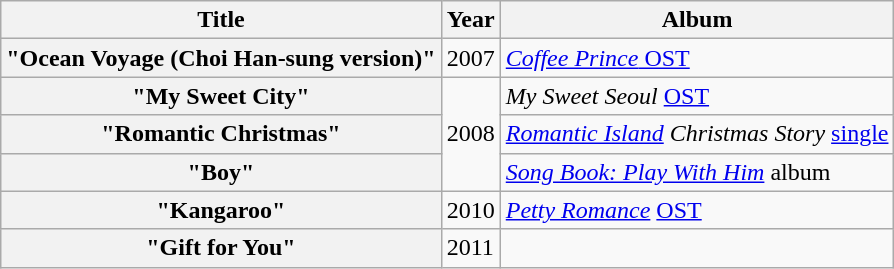<table class="wikitable plainrowheaders">
<tr>
<th scope="col">Title</th>
<th scope="col">Year</th>
<th scope="col">Album</th>
</tr>
<tr>
<th scope="row">"Ocean Voyage (Choi Han-sung version)"</th>
<td>2007</td>
<td><a href='#'><em>Coffee Prince</em> OST</a></td>
</tr>
<tr>
<th scope="row">"My Sweet City"</th>
<td rowspan="3">2008</td>
<td><em>My Sweet Seoul</em> <a href='#'>OST</a></td>
</tr>
<tr>
<th scope="row">"Romantic Christmas" <br> </th>
<td><em><a href='#'>Romantic Island</a> Christmas Story</em> <a href='#'>single</a></td>
</tr>
<tr>
<th scope="row">"Boy" <br> </th>
<td><em><a href='#'>Song Book: Play With Him</a></em> album</td>
</tr>
<tr>
<th scope="row">"Kangaroo" <br> </th>
<td>2010</td>
<td><em><a href='#'>Petty Romance</a></em> <a href='#'>OST</a></td>
</tr>
<tr>
<th scope="row">"Gift for You"<br></th>
<td>2011</td>
<td></td>
</tr>
</table>
